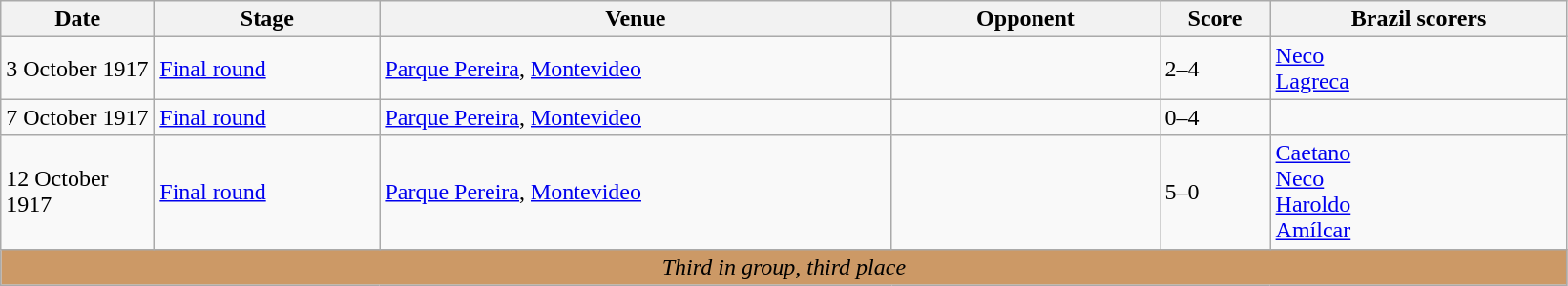<table class="wikitable">
<tr>
<th width=100px>Date</th>
<th width=150px>Stage</th>
<th width=350px>Venue</th>
<th width=180px>Opponent</th>
<th width=70px>Score</th>
<th width=200px>Brazil scorers</th>
</tr>
<tr>
<td>3 October 1917</td>
<td><a href='#'>Final round</a></td>
<td><a href='#'>Parque Pereira</a>, <a href='#'>Montevideo</a></td>
<td></td>
<td>2–4</td>
<td><a href='#'>Neco</a>  <br> <a href='#'>Lagreca</a> </td>
</tr>
<tr>
<td>7 October 1917</td>
<td><a href='#'>Final round</a></td>
<td><a href='#'>Parque Pereira</a>, <a href='#'>Montevideo</a></td>
<td></td>
<td>0–4</td>
<td></td>
</tr>
<tr>
<td>12 October 1917</td>
<td><a href='#'>Final round</a></td>
<td><a href='#'>Parque Pereira</a>, <a href='#'>Montevideo</a></td>
<td></td>
<td>5–0</td>
<td><a href='#'>Caetano</a>  <br> <a href='#'>Neco</a>  <br> <a href='#'>Haroldo</a>  <br> <a href='#'>Amílcar</a> </td>
</tr>
<tr>
<td colspan="6"  style="text-align:center; background:#c96;"><em>Third in group, third place</em></td>
</tr>
</table>
